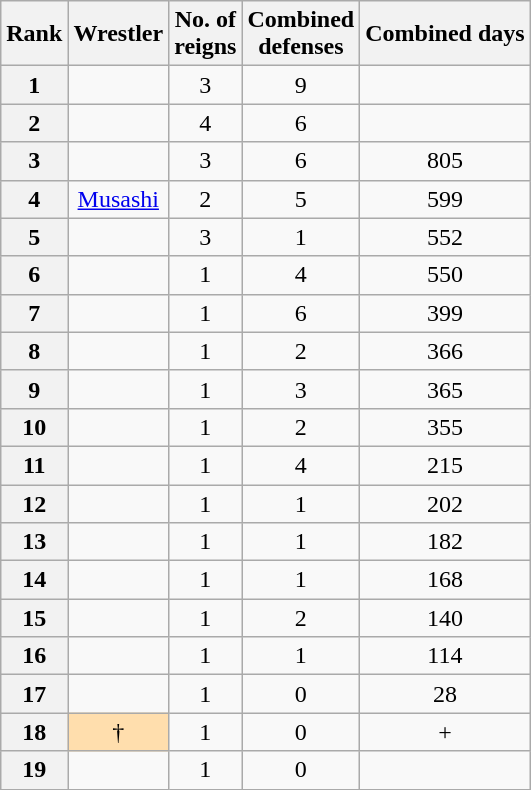<table class="wikitable sortable" style="text-align: center">
<tr>
<th>Rank</th>
<th>Wrestler</th>
<th>No. of<br>reigns</th>
<th>Combined <br>defenses</th>
<th>Combined days</th>
</tr>
<tr>
<th>1</th>
<td></td>
<td>3</td>
<td>9</td>
<td></td>
</tr>
<tr>
<th>2</th>
<td></td>
<td>4</td>
<td>6</td>
<td></td>
</tr>
<tr>
<th>3</th>
<td></td>
<td>3</td>
<td>6</td>
<td>805</td>
</tr>
<tr>
<th>4</th>
<td><a href='#'>Musashi</a></td>
<td>2</td>
<td>5</td>
<td>599</td>
</tr>
<tr>
<th>5</th>
<td></td>
<td>3</td>
<td>1</td>
<td>552</td>
</tr>
<tr>
<th>6</th>
<td></td>
<td>1</td>
<td>4</td>
<td>550</td>
</tr>
<tr>
<th>7</th>
<td></td>
<td>1</td>
<td>6</td>
<td>399</td>
</tr>
<tr>
<th>8</th>
<td></td>
<td>1</td>
<td>2</td>
<td>366</td>
</tr>
<tr>
<th>9</th>
<td></td>
<td>1</td>
<td>3</td>
<td>365</td>
</tr>
<tr>
<th>10</th>
<td></td>
<td>1</td>
<td>2</td>
<td>355</td>
</tr>
<tr>
<th>11</th>
<td></td>
<td>1</td>
<td>4</td>
<td>215</td>
</tr>
<tr>
<th>12</th>
<td></td>
<td>1</td>
<td>1</td>
<td>202</td>
</tr>
<tr>
<th>13</th>
<td></td>
<td>1</td>
<td>1</td>
<td>182</td>
</tr>
<tr>
<th>14</th>
<td></td>
<td>1</td>
<td>1</td>
<td>168</td>
</tr>
<tr>
<th>15</th>
<td></td>
<td>1</td>
<td>2</td>
<td>140</td>
</tr>
<tr>
<th>16</th>
<td></td>
<td>1</td>
<td>1</td>
<td>114</td>
</tr>
<tr>
<th>17</th>
<td></td>
<td>1</td>
<td>0</td>
<td>28</td>
</tr>
<tr>
<th>18</th>
<td style="background: #ffdead;"> †</td>
<td>1</td>
<td>0</td>
<td>+</td>
</tr>
<tr>
<th>19</th>
<td></td>
<td>1</td>
<td>0</td>
<td></td>
</tr>
</table>
